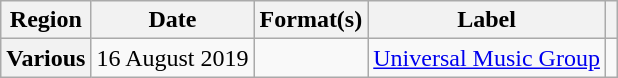<table class="wikitable plainrowheaders">
<tr>
<th scope="col">Region</th>
<th scope="col">Date</th>
<th scope="col">Format(s)</th>
<th scope="col">Label</th>
<th scope="col"></th>
</tr>
<tr>
<th scope="row">Various</th>
<td>16 August 2019</td>
<td></td>
<td><a href='#'>Universal Music Group</a></td>
<td></td>
</tr>
</table>
